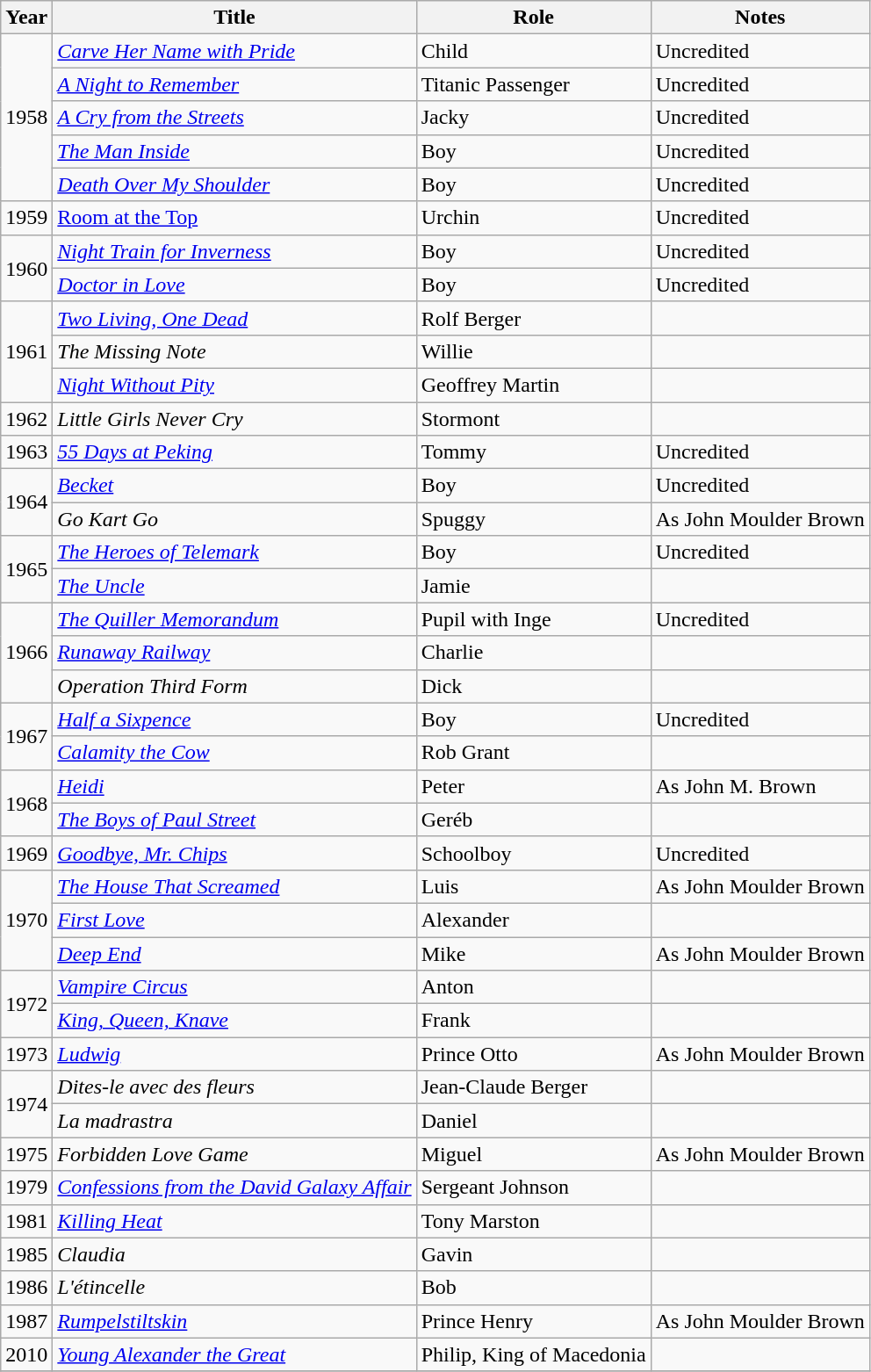<table class="wikitable">
<tr>
<th>Year</th>
<th>Title</th>
<th>Role</th>
<th>Notes</th>
</tr>
<tr>
<td rowspan="5">1958</td>
<td><em><a href='#'>Carve Her Name with Pride</a></em></td>
<td>Child</td>
<td>Uncredited</td>
</tr>
<tr>
<td><a href='#'><em>A Night to Remember</em></a></td>
<td>Titanic Passenger</td>
<td>Uncredited</td>
</tr>
<tr>
<td><em><a href='#'>A Cry from the Streets</a></em></td>
<td>Jacky</td>
<td>Uncredited</td>
</tr>
<tr>
<td><a href='#'><em>The Man Inside</em></a></td>
<td>Boy</td>
<td>Uncredited</td>
</tr>
<tr>
<td><em><a href='#'>Death Over My Shoulder</a></em></td>
<td>Boy</td>
<td>Uncredited</td>
</tr>
<tr>
<td>1959</td>
<td><a href='#'>Room at the Top</a></td>
<td>Urchin</td>
<td>Uncredited</td>
</tr>
<tr>
<td rowspan="2">1960</td>
<td><em><a href='#'>Night Train for Inverness</a></em></td>
<td>Boy</td>
<td>Uncredited</td>
</tr>
<tr>
<td><em><a href='#'>Doctor in Love</a></em></td>
<td>Boy</td>
<td>Uncredited</td>
</tr>
<tr>
<td rowspan="3">1961</td>
<td><em><a href='#'>Two Living, One Dead</a></em></td>
<td>Rolf Berger</td>
<td></td>
</tr>
<tr>
<td><em>The Missing Note</em></td>
<td>Willie</td>
<td></td>
</tr>
<tr>
<td><em><a href='#'>Night Without Pity</a></em></td>
<td>Geoffrey Martin</td>
<td></td>
</tr>
<tr>
<td>1962</td>
<td><em>Little Girls Never Cry</em></td>
<td>Stormont</td>
<td></td>
</tr>
<tr>
<td>1963</td>
<td><em><a href='#'>55 Days at Peking</a></em></td>
<td>Tommy</td>
<td>Uncredited</td>
</tr>
<tr>
<td rowspan="2">1964</td>
<td><a href='#'><em>Becket</em></a></td>
<td>Boy</td>
<td>Uncredited</td>
</tr>
<tr>
<td><em>Go Kart Go</em></td>
<td>Spuggy</td>
<td>As John Moulder Brown</td>
</tr>
<tr>
<td rowspan="2">1965</td>
<td><em><a href='#'>The Heroes of Telemark</a></em></td>
<td>Boy</td>
<td>Uncredited</td>
</tr>
<tr>
<td><em><a href='#'>The Uncle</a></em></td>
<td>Jamie</td>
<td></td>
</tr>
<tr>
<td rowspan="3">1966</td>
<td><em><a href='#'>The Quiller Memorandum</a></em></td>
<td>Pupil with Inge</td>
<td>Uncredited</td>
</tr>
<tr>
<td><em><a href='#'>Runaway Railway</a></em></td>
<td>Charlie</td>
<td></td>
</tr>
<tr>
<td><em>Operation Third Form</em></td>
<td>Dick</td>
<td></td>
</tr>
<tr>
<td rowspan="2">1967</td>
<td><a href='#'><em>Half a Sixpence</em></a></td>
<td>Boy</td>
<td>Uncredited</td>
</tr>
<tr>
<td><em><a href='#'>Calamity the Cow</a></em></td>
<td>Rob Grant</td>
<td></td>
</tr>
<tr>
<td rowspan="2">1968</td>
<td><em><a href='#'>Heidi</a></em></td>
<td>Peter</td>
<td>As John M. Brown</td>
</tr>
<tr>
<td><em><a href='#'>The Boys of Paul Street</a></em></td>
<td>Geréb</td>
<td></td>
</tr>
<tr>
<td>1969</td>
<td><a href='#'><em>Goodbye, Mr. Chips</em></a></td>
<td>Schoolboy</td>
<td>Uncredited</td>
</tr>
<tr>
<td rowspan="3">1970</td>
<td><a href='#'><em>The House That Screamed</em></a></td>
<td>Luis</td>
<td>As John Moulder Brown</td>
</tr>
<tr>
<td><a href='#'><em>First Love</em></a></td>
<td>Alexander</td>
<td></td>
</tr>
<tr>
<td><a href='#'><em>Deep End</em></a></td>
<td>Mike</td>
<td>As John Moulder Brown</td>
</tr>
<tr>
<td rowspan="2">1972</td>
<td><em><a href='#'>Vampire Circus</a></em></td>
<td>Anton</td>
<td></td>
</tr>
<tr>
<td><a href='#'><em>King, Queen, Knave</em></a></td>
<td>Frank</td>
<td></td>
</tr>
<tr>
<td>1973</td>
<td><a href='#'><em>Ludwig</em></a></td>
<td>Prince Otto</td>
<td>As John Moulder Brown</td>
</tr>
<tr>
<td rowspan="2">1974</td>
<td><em>Dites-le avec des fleurs</em></td>
<td>Jean-Claude Berger</td>
<td></td>
</tr>
<tr>
<td><em>La madrastra</em></td>
<td>Daniel</td>
<td></td>
</tr>
<tr>
<td>1975</td>
<td><em>Forbidden Love Game</em></td>
<td>Miguel</td>
<td>As John Moulder Brown</td>
</tr>
<tr>
<td>1979</td>
<td><em><a href='#'>Confessions from the David Galaxy Affair</a></em></td>
<td>Sergeant Johnson</td>
<td></td>
</tr>
<tr>
<td>1981</td>
<td><em><a href='#'>Killing Heat</a></em></td>
<td>Tony Marston</td>
<td></td>
</tr>
<tr>
<td>1985</td>
<td><em>Claudia</em></td>
<td>Gavin</td>
<td></td>
</tr>
<tr>
<td>1986</td>
<td><em>L'étincelle</em></td>
<td>Bob</td>
<td></td>
</tr>
<tr>
<td>1987</td>
<td><a href='#'><em>Rumpelstiltskin</em></a></td>
<td>Prince Henry</td>
<td>As John Moulder Brown</td>
</tr>
<tr>
<td>2010</td>
<td><em><a href='#'>Young Alexander the Great</a></em></td>
<td>Philip, King of Macedonia</td>
<td></td>
</tr>
<tr>
</tr>
</table>
